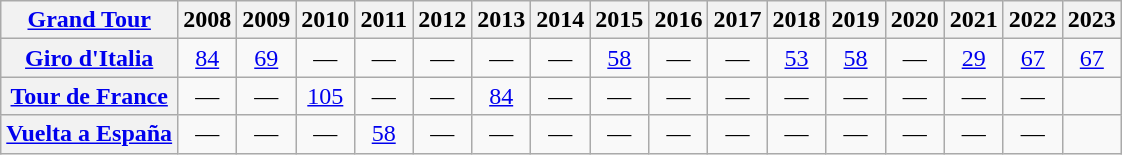<table class="wikitable plainrowheaders">
<tr>
<th scope="col"><a href='#'>Grand Tour</a></th>
<th scope="col">2008</th>
<th scope="col">2009</th>
<th scope="col">2010</th>
<th scope="col">2011</th>
<th scope="col">2012</th>
<th scope="col">2013</th>
<th scope="col">2014</th>
<th scope="col">2015</th>
<th scope="col">2016</th>
<th scope="col">2017</th>
<th scope="col">2018</th>
<th scope="col">2019</th>
<th scope="col">2020</th>
<th scope="col">2021</th>
<th scope="col">2022</th>
<th scope="col">2023</th>
</tr>
<tr style="text-align:center;">
<th scope="row"> <a href='#'>Giro d'Italia</a></th>
<td><a href='#'>84</a></td>
<td><a href='#'>69</a></td>
<td>—</td>
<td>—</td>
<td>—</td>
<td>—</td>
<td>—</td>
<td><a href='#'>58</a></td>
<td>—</td>
<td>—</td>
<td><a href='#'>53</a></td>
<td><a href='#'>58</a></td>
<td>—</td>
<td><a href='#'>29</a></td>
<td><a href='#'>67</a></td>
<td><a href='#'>67</a></td>
</tr>
<tr style="text-align:center;">
<th scope="row"> <a href='#'>Tour de France</a></th>
<td>—</td>
<td>—</td>
<td><a href='#'>105</a></td>
<td>—</td>
<td>—</td>
<td><a href='#'>84</a></td>
<td>—</td>
<td>—</td>
<td>—</td>
<td>—</td>
<td>—</td>
<td>—</td>
<td>—</td>
<td>—</td>
<td>—</td>
<td></td>
</tr>
<tr style="text-align:center;">
<th scope="row"> <a href='#'>Vuelta a España</a></th>
<td>—</td>
<td>—</td>
<td>—</td>
<td><a href='#'>58</a></td>
<td>—</td>
<td>—</td>
<td>—</td>
<td>—</td>
<td>—</td>
<td>—</td>
<td>—</td>
<td>—</td>
<td>—</td>
<td>—</td>
<td>—</td>
<td></td>
</tr>
</table>
